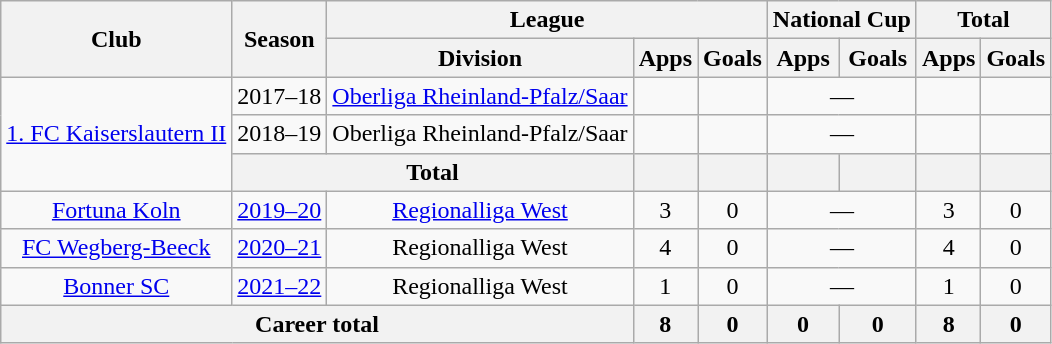<table class="wikitable" style="text-align:center">
<tr>
<th rowspan="2">Club</th>
<th rowspan="2">Season</th>
<th colspan="3">League</th>
<th colspan="2">National Cup</th>
<th colspan="2">Total</th>
</tr>
<tr>
<th>Division</th>
<th>Apps</th>
<th>Goals</th>
<th>Apps</th>
<th>Goals</th>
<th>Apps</th>
<th>Goals</th>
</tr>
<tr>
<td rowspan="3"><a href='#'>1. FC Kaiserslautern II</a></td>
<td>2017–18</td>
<td><a href='#'>Oberliga Rheinland-Pfalz/Saar</a></td>
<td></td>
<td></td>
<td colspan="2">—</td>
<td></td>
<td></td>
</tr>
<tr>
<td>2018–19</td>
<td>Oberliga Rheinland-Pfalz/Saar</td>
<td></td>
<td></td>
<td colspan="2">—</td>
<td></td>
<td></td>
</tr>
<tr>
<th colspan="2">Total</th>
<th></th>
<th></th>
<th></th>
<th></th>
<th></th>
<th></th>
</tr>
<tr>
<td><a href='#'>Fortuna Koln</a></td>
<td><a href='#'>2019–20</a></td>
<td><a href='#'>Regionalliga West</a></td>
<td>3</td>
<td>0</td>
<td colspan="2">—</td>
<td>3</td>
<td>0</td>
</tr>
<tr>
<td><a href='#'>FC Wegberg-Beeck</a></td>
<td><a href='#'>2020–21</a></td>
<td>Regionalliga West</td>
<td>4</td>
<td>0</td>
<td colspan="2">—</td>
<td>4</td>
<td>0</td>
</tr>
<tr>
<td><a href='#'>Bonner SC</a></td>
<td><a href='#'>2021–22</a></td>
<td>Regionalliga West</td>
<td>1</td>
<td>0</td>
<td colspan="2">—</td>
<td>1</td>
<td>0</td>
</tr>
<tr>
<th colspan="3">Career total</th>
<th>8</th>
<th>0</th>
<th>0</th>
<th>0</th>
<th>8</th>
<th>0</th>
</tr>
</table>
